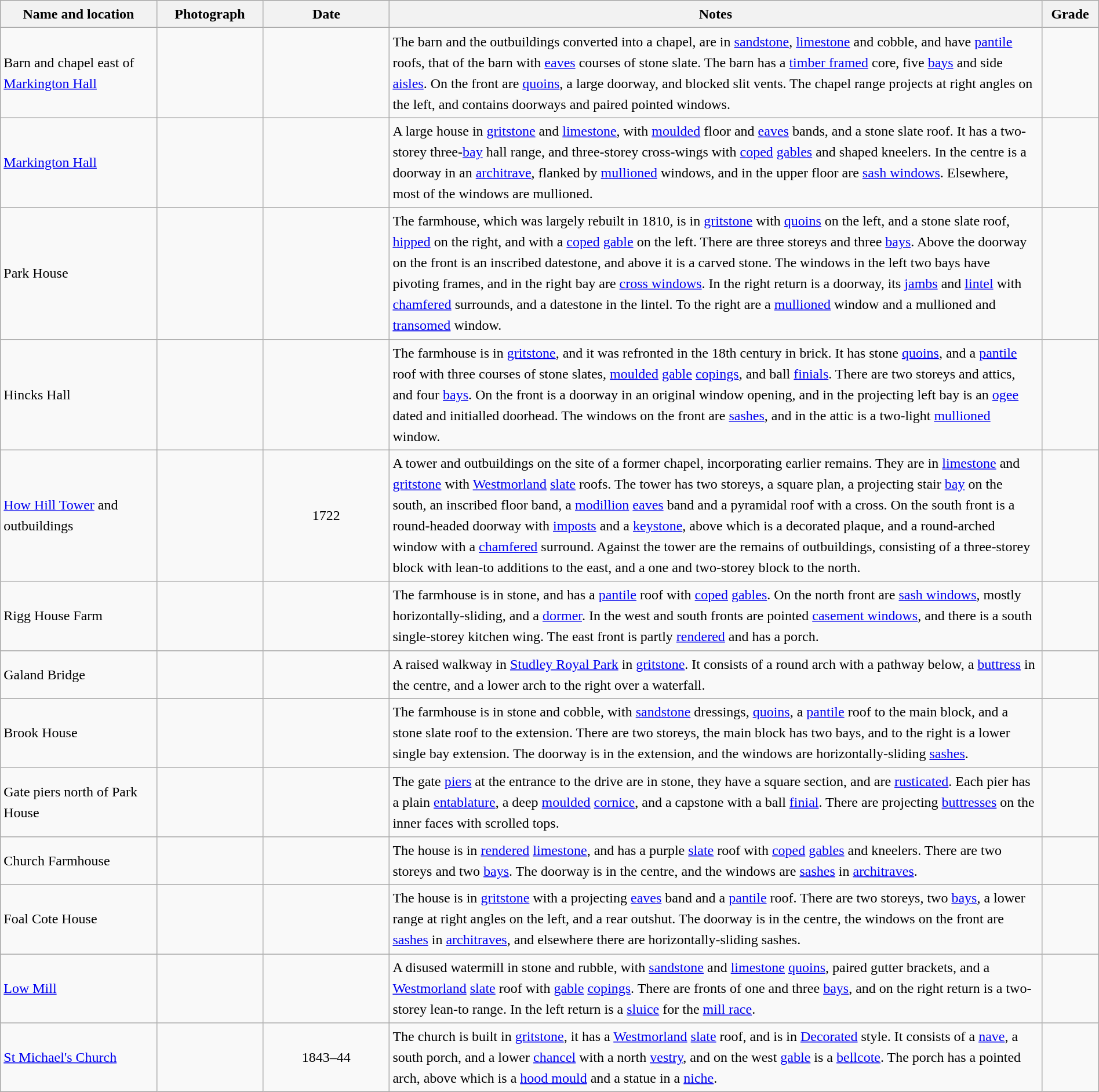<table class="wikitable sortable plainrowheaders" style="width:100%; border:0px; text-align:left; line-height:150%">
<tr>
<th scope="col"  style="width:150px">Name and location</th>
<th scope="col"  style="width:100px" class="unsortable">Photograph</th>
<th scope="col"  style="width:120px">Date</th>
<th scope="col"  style="width:650px" class="unsortable">Notes</th>
<th scope="col"  style="width:50px">Grade</th>
</tr>
<tr>
<td>Barn and chapel east of <a href='#'>Markington Hall</a><br><small></small></td>
<td></td>
<td align="center"></td>
<td>The barn and the outbuildings converted into a chapel, are in <a href='#'>sandstone</a>, <a href='#'>limestone</a> and cobble, and have <a href='#'>pantile</a> roofs, that of the barn with <a href='#'>eaves</a> courses of stone slate. The barn has a <a href='#'>timber framed</a> core, five <a href='#'>bays</a> and side <a href='#'>aisles</a>. On the front are <a href='#'>quoins</a>, a large doorway, and blocked slit vents. The chapel range projects at right angles on the left, and contains doorways and paired pointed windows.</td>
<td align="center" ></td>
</tr>
<tr>
<td><a href='#'>Markington Hall</a><br><small></small></td>
<td></td>
<td align="center"></td>
<td>A large house in <a href='#'>gritstone</a> and <a href='#'>limestone</a>, with <a href='#'>moulded</a> floor and <a href='#'>eaves</a> bands, and a stone slate roof. It has a two-storey three-<a href='#'>bay</a> hall range, and three-storey cross-wings with <a href='#'>coped</a> <a href='#'>gables</a> and shaped kneelers. In the centre is a doorway in an <a href='#'>architrave</a>, flanked by <a href='#'>mullioned</a> windows, and in the upper floor are <a href='#'>sash windows</a>. Elsewhere, most of the windows are mullioned.</td>
<td align="center" ></td>
</tr>
<tr>
<td>Park House<br><small></small></td>
<td></td>
<td align="center"></td>
<td>The farmhouse, which was largely rebuilt in 1810, is in <a href='#'>gritstone</a> with <a href='#'>quoins</a> on the left, and a stone slate roof, <a href='#'>hipped</a> on the right, and with a <a href='#'>coped</a> <a href='#'>gable</a> on the left.  There are three storeys and three <a href='#'>bays</a>. Above the doorway on the front is an inscribed datestone, and above it is a carved stone. The windows in the left two bays have pivoting frames, and in the right bay are <a href='#'>cross windows</a>. In the right return is a doorway, its <a href='#'>jambs</a> and <a href='#'>lintel</a> with <a href='#'>chamfered</a> surrounds, and a datestone in the lintel. To the right are a <a href='#'>mullioned</a> window and a mullioned and <a href='#'>transomed</a> window.</td>
<td align="center" ></td>
</tr>
<tr>
<td>Hincks Hall<br><small></small></td>
<td></td>
<td align="center"></td>
<td>The farmhouse is in <a href='#'>gritstone</a>, and it was refronted in the 18th century in brick. It has stone <a href='#'>quoins</a>, and a <a href='#'>pantile</a> roof with three courses of stone slates, <a href='#'>moulded</a> <a href='#'>gable</a> <a href='#'>copings</a>, and ball <a href='#'>finials</a>. There are two storeys and attics, and four <a href='#'>bays</a>. On the front is a doorway in an original window opening, and in the projecting left bay is an <a href='#'>ogee</a> dated and initialled doorhead. The windows on the front are <a href='#'>sashes</a>, and in the attic is a two-light <a href='#'>mullioned</a> window.</td>
<td align="center" ></td>
</tr>
<tr>
<td><a href='#'>How Hill Tower</a> and outbuildings<br><small></small></td>
<td></td>
<td align="center">1722</td>
<td>A tower and outbuildings on the site of a former chapel, incorporating earlier remains. They are in <a href='#'>limestone</a> and <a href='#'>gritstone</a> with <a href='#'>Westmorland</a> <a href='#'>slate</a> roofs. The tower has two storeys, a square plan, a projecting stair <a href='#'>bay</a> on the south, an inscribed floor band, a <a href='#'>modillion</a> <a href='#'>eaves</a> band and a pyramidal roof with a cross. On the south front is a round-headed doorway with <a href='#'>imposts</a> and a <a href='#'>keystone</a>, above which is a decorated plaque, and a round-arched window with a <a href='#'>chamfered</a> surround. Against the tower are the remains of outbuildings, consisting of a three-storey block with lean-to additions to the east, and a one and two-storey block to the north.</td>
<td align="center" ></td>
</tr>
<tr>
<td>Rigg House Farm<br><small></small></td>
<td></td>
<td align="center"></td>
<td>The farmhouse is in stone, and has a <a href='#'>pantile</a> roof with <a href='#'>coped</a> <a href='#'>gables</a>. On the north front are <a href='#'>sash windows</a>, mostly horizontally-sliding, and a <a href='#'>dormer</a>. In the west and south fronts are pointed <a href='#'>casement windows</a>, and there is a south single-storey kitchen wing. The east front is partly <a href='#'>rendered</a> and has a porch.</td>
<td align="center" ></td>
</tr>
<tr>
<td>Galand Bridge<br><small></small></td>
<td></td>
<td align="center"></td>
<td>A raised walkway in <a href='#'>Studley Royal Park</a> in <a href='#'>gritstone</a>. It consists of a round arch with a pathway below, a <a href='#'>buttress</a> in the centre, and a lower arch to the right over a waterfall.</td>
<td align="center" ></td>
</tr>
<tr>
<td>Brook House<br><small></small></td>
<td></td>
<td align="center"></td>
<td>The farmhouse is in stone and cobble, with <a href='#'>sandstone</a> dressings, <a href='#'>quoins</a>, a <a href='#'>pantile</a> roof to the main block, and a stone slate roof to the extension. There are two storeys, the main block has two bays, and to the right is a lower single bay extension. The doorway is in the extension, and the windows are horizontally-sliding <a href='#'>sashes</a>.</td>
<td align="center" ></td>
</tr>
<tr>
<td>Gate piers north of Park House<br><small></small></td>
<td></td>
<td align="center"></td>
<td>The gate <a href='#'>piers</a> at the entrance to the drive are in stone, they have a square section, and are <a href='#'>rusticated</a>. Each pier has a plain <a href='#'>entablature</a>, a deep <a href='#'>moulded</a> <a href='#'>cornice</a>, and a capstone with a ball <a href='#'>finial</a>. There are projecting <a href='#'>buttresses</a> on the inner faces with scrolled tops.</td>
<td align="center" ></td>
</tr>
<tr>
<td>Church Farmhouse<br><small></small></td>
<td></td>
<td align="center"></td>
<td>The house is in <a href='#'>rendered</a> <a href='#'>limestone</a>, and has a purple <a href='#'>slate</a> roof with <a href='#'>coped</a> <a href='#'>gables</a> and kneelers. There are two storeys and two <a href='#'>bays</a>. The doorway is in the centre, and the windows are <a href='#'>sashes</a> in <a href='#'>architraves</a>.</td>
<td align="center" ></td>
</tr>
<tr>
<td>Foal Cote House<br><small></small></td>
<td></td>
<td align="center"></td>
<td>The house is in <a href='#'>gritstone</a> with a projecting <a href='#'>eaves</a> band and a <a href='#'>pantile</a> roof. There are two storeys, two <a href='#'>bays</a>, a lower range at right angles on the left, and a rear outshut. The doorway is in the centre, the windows on the front are <a href='#'>sashes</a> in <a href='#'>architraves</a>, and elsewhere there are horizontally-sliding sashes.</td>
<td align="center" ></td>
</tr>
<tr>
<td><a href='#'>Low Mill</a><br><small></small></td>
<td></td>
<td align="center"></td>
<td>A disused watermill in stone and rubble, with <a href='#'>sandstone</a> and <a href='#'>limestone</a> <a href='#'>quoins</a>, paired gutter brackets, and a <a href='#'>Westmorland</a> <a href='#'>slate</a> roof with <a href='#'>gable</a> <a href='#'>copings</a>. There are fronts of one and three <a href='#'>bays</a>, and on the right return is a two-storey lean-to range. In the left return is a <a href='#'>sluice</a> for the <a href='#'>mill race</a>.</td>
<td align="center" ></td>
</tr>
<tr>
<td><a href='#'>St Michael's Church</a><br><small></small></td>
<td></td>
<td align="center">1843–44</td>
<td>The church is built in <a href='#'>gritstone</a>, it has a <a href='#'>Westmorland</a> <a href='#'>slate</a> roof, and is in <a href='#'>Decorated</a> style. It consists of a <a href='#'>nave</a>, a south porch, and a lower <a href='#'>chancel</a> with a north <a href='#'>vestry</a>, and on the west <a href='#'>gable</a> is a <a href='#'>bellcote</a>. The porch has a pointed arch, above which is a <a href='#'>hood mould</a> and a statue in a <a href='#'>niche</a>.</td>
<td align="center" ></td>
</tr>
<tr>
</tr>
</table>
